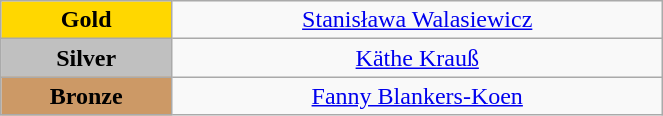<table class="wikitable" style="text-align:center; " width="35%">
<tr>
<td bgcolor="gold"><strong>Gold</strong></td>
<td><a href='#'>Stanisława Walasiewicz</a><br>  <small><em></em></small></td>
</tr>
<tr>
<td bgcolor="silver"><strong>Silver</strong></td>
<td><a href='#'>Käthe Krauß</a><br>  <small><em></em></small></td>
</tr>
<tr>
<td bgcolor="CC9966"><strong>Bronze</strong></td>
<td><a href='#'>Fanny Blankers-Koen</a><br>  <small><em></em></small></td>
</tr>
</table>
